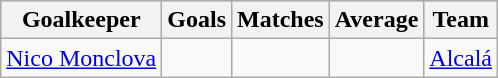<table class="wikitable sortable" class="wikitable">
<tr style="background:#ccc; text-align:center;">
<th>Goalkeeper</th>
<th>Goals</th>
<th>Matches</th>
<th>Average</th>
<th>Team</th>
</tr>
<tr>
<td> <a href='#'>Nico Monclova</a></td>
<td></td>
<td></td>
<td></td>
<td><a href='#'>Alcalá</a></td>
</tr>
</table>
